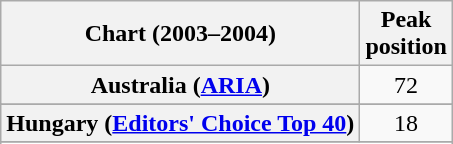<table class="wikitable sortable plainrowheaders" style="text-align:center">
<tr>
<th scope="col">Chart (2003–2004)</th>
<th scope="col">Peak<br>position</th>
</tr>
<tr>
<th scope="row">Australia (<a href='#'>ARIA</a>)</th>
<td>72</td>
</tr>
<tr>
</tr>
<tr>
</tr>
<tr>
</tr>
<tr>
</tr>
<tr>
</tr>
<tr>
<th scope="row">Hungary (<a href='#'>Editors' Choice Top 40</a>)</th>
<td>18</td>
</tr>
<tr>
</tr>
<tr>
</tr>
<tr>
</tr>
<tr>
</tr>
<tr>
</tr>
<tr>
</tr>
<tr>
</tr>
<tr>
</tr>
<tr>
</tr>
</table>
